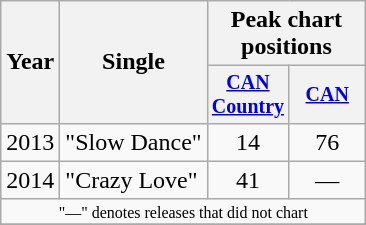<table class="wikitable" style="text-align:center;">
<tr>
<th rowspan="2">Year</th>
<th rowspan="2">Single</th>
<th colspan="2">Peak chart<br>positions</th>
</tr>
<tr style="font-size:smaller;">
<th width="45"><a href='#'>CAN Country</a><br></th>
<th width="45"><a href='#'>CAN</a><br></th>
</tr>
<tr>
<td>2013</td>
<td align="left">"Slow Dance"</td>
<td>14</td>
<td>76</td>
</tr>
<tr>
<td>2014</td>
<td align="left">"Crazy Love"</td>
<td>41</td>
<td>—</td>
</tr>
<tr>
<td colspan="4" style="font-size:8pt">"—" denotes releases that did not chart</td>
</tr>
<tr>
</tr>
</table>
